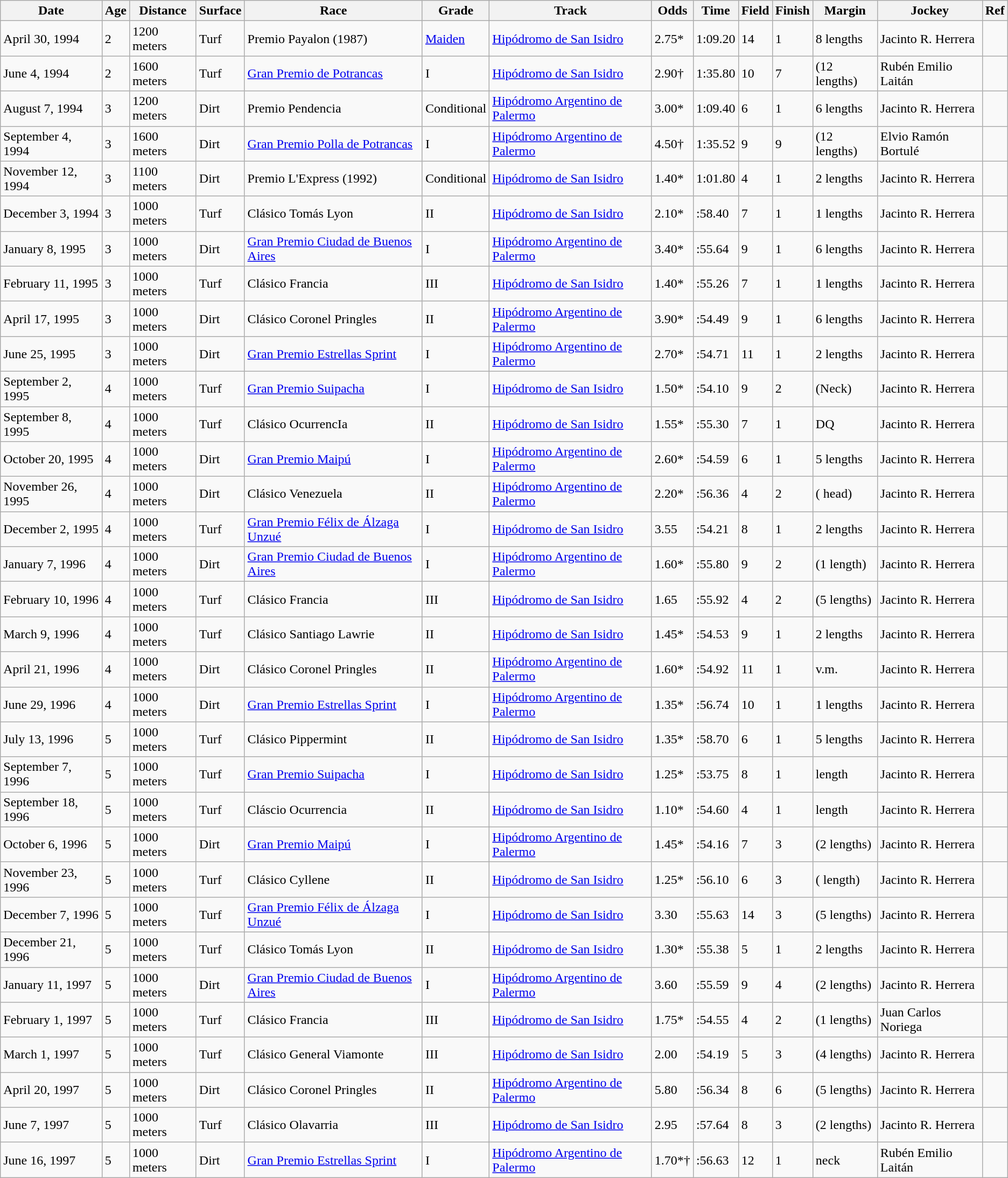<table class="wikitable sortable">
<tr>
<th scope="col">Date</th>
<th scope="col">Age</th>
<th scope="col">Distance</th>
<th scope="col">Surface</th>
<th scope="col">Race</th>
<th scope="col">Grade</th>
<th scope="col">Track</th>
<th scope="col">Odds</th>
<th scope="col">Time</th>
<th scope="col">Field</th>
<th scope="col">Finish</th>
<th scope="col">Margin</th>
<th scope="col">Jockey</th>
<th scope="col" class="unsortable">Ref</th>
</tr>
<tr>
<td>April 30, 1994</td>
<td>2</td>
<td>1200 meters</td>
<td>Turf</td>
<td>Premio Payalon (1987)</td>
<td><a href='#'>Maiden</a></td>
<td><a href='#'>Hipódromo de San Isidro</a></td>
<td>2.75*</td>
<td>1:09.20</td>
<td>14</td>
<td>1</td>
<td>8 lengths</td>
<td>Jacinto R. Herrera</td>
<td></td>
</tr>
<tr>
<td>June 4, 1994</td>
<td>2</td>
<td>1600 meters</td>
<td>Turf</td>
<td><a href='#'>Gran Premio de Potrancas</a></td>
<td>I</td>
<td><a href='#'>Hipódromo de San Isidro</a></td>
<td>2.90†</td>
<td>1:35.80</td>
<td>10</td>
<td>7</td>
<td>(12 lengths)</td>
<td>Rubén Emilio Laitán</td>
<td></td>
</tr>
<tr>
<td>August 7, 1994</td>
<td>3</td>
<td>1200 meters</td>
<td>Dirt</td>
<td>Premio Pendencia</td>
<td>Conditional</td>
<td><a href='#'>Hipódromo Argentino de Palermo</a></td>
<td>3.00*</td>
<td>1:09.40</td>
<td>6</td>
<td>1</td>
<td>6 lengths</td>
<td>Jacinto R. Herrera</td>
<td></td>
</tr>
<tr>
<td>September 4, 1994</td>
<td>3</td>
<td>1600 meters</td>
<td>Dirt</td>
<td><a href='#'>Gran Premio Polla de Potrancas</a></td>
<td>I</td>
<td><a href='#'>Hipódromo Argentino de Palermo</a></td>
<td>4.50†</td>
<td>1:35.52</td>
<td>9</td>
<td>9</td>
<td>(12 lengths)</td>
<td>Elvio Ramón Bortulé</td>
<td></td>
</tr>
<tr>
<td>November 12, 1994</td>
<td>3</td>
<td>1100 meters</td>
<td>Dirt</td>
<td>Premio L'Express (1992)</td>
<td>Conditional</td>
<td><a href='#'>Hipódromo de San Isidro</a></td>
<td>1.40*</td>
<td>1:01.80</td>
<td>4</td>
<td>1</td>
<td>2 lengths</td>
<td>Jacinto R. Herrera</td>
<td></td>
</tr>
<tr>
<td>December 3, 1994</td>
<td>3</td>
<td>1000 meters</td>
<td>Turf</td>
<td>Clásico Tomás Lyon</td>
<td>II</td>
<td><a href='#'>Hipódromo de San Isidro</a></td>
<td>2.10*</td>
<td>:58.40</td>
<td>7</td>
<td>1</td>
<td>1 lengths</td>
<td>Jacinto R. Herrera</td>
<td></td>
</tr>
<tr>
<td>January 8, 1995</td>
<td>3</td>
<td>1000 meters</td>
<td>Dirt</td>
<td><a href='#'>Gran Premio Ciudad de Buenos Aires</a></td>
<td>I</td>
<td><a href='#'>Hipódromo Argentino de Palermo</a></td>
<td>3.40*</td>
<td>:55.64</td>
<td>9</td>
<td>1</td>
<td>6 lengths</td>
<td>Jacinto R. Herrera</td>
<td></td>
</tr>
<tr>
<td>February 11, 1995</td>
<td>3</td>
<td>1000 meters</td>
<td>Turf</td>
<td>Clásico Francia</td>
<td>III</td>
<td><a href='#'>Hipódromo de San Isidro</a></td>
<td>1.40*</td>
<td>:55.26</td>
<td>7</td>
<td>1</td>
<td>1 lengths</td>
<td>Jacinto R. Herrera</td>
<td></td>
</tr>
<tr>
<td>April 17, 1995</td>
<td>3</td>
<td>1000 meters</td>
<td>Dirt</td>
<td>Clásico Coronel Pringles</td>
<td>II</td>
<td><a href='#'>Hipódromo Argentino de Palermo</a></td>
<td>3.90*</td>
<td>:54.49</td>
<td>9</td>
<td>1</td>
<td>6 lengths</td>
<td>Jacinto R. Herrera</td>
<td></td>
</tr>
<tr>
<td>June 25, 1995</td>
<td>3</td>
<td>1000 meters</td>
<td>Dirt</td>
<td><a href='#'>Gran Premio Estrellas Sprint</a></td>
<td>I</td>
<td><a href='#'>Hipódromo Argentino de Palermo</a></td>
<td>2.70*</td>
<td>:54.71</td>
<td>11</td>
<td>1</td>
<td>2 lengths</td>
<td>Jacinto R. Herrera</td>
<td></td>
</tr>
<tr>
<td>September 2, 1995</td>
<td>4</td>
<td>1000 meters</td>
<td>Turf</td>
<td><a href='#'>Gran Premio Suipacha</a></td>
<td>I</td>
<td><a href='#'>Hipódromo de San Isidro</a></td>
<td>1.50*</td>
<td>:54.10</td>
<td>9</td>
<td>2</td>
<td>(Neck)</td>
<td>Jacinto R. Herrera</td>
<td></td>
</tr>
<tr>
<td>September 8, 1995</td>
<td>4</td>
<td>1000 meters</td>
<td>Turf</td>
<td>Clásico OcurrencIa</td>
<td>II</td>
<td><a href='#'>Hipódromo de San Isidro</a></td>
<td>1.55*</td>
<td>:55.30</td>
<td>7</td>
<td>1</td>
<td>DQ</td>
<td>Jacinto R. Herrera</td>
<td></td>
</tr>
<tr>
<td>October 20, 1995</td>
<td>4</td>
<td>1000 meters</td>
<td>Dirt</td>
<td><a href='#'>Gran Premio Maipú</a></td>
<td>I</td>
<td><a href='#'>Hipódromo Argentino de Palermo</a></td>
<td>2.60*</td>
<td>:54.59</td>
<td>6</td>
<td>1</td>
<td>5 lengths</td>
<td>Jacinto R. Herrera</td>
<td></td>
</tr>
<tr>
<td>November 26, 1995</td>
<td>4</td>
<td>1000 meters</td>
<td>Dirt</td>
<td>Clásico Venezuela</td>
<td>II</td>
<td><a href='#'>Hipódromo Argentino de Palermo</a></td>
<td>2.20*</td>
<td>:56.36</td>
<td>4</td>
<td>2</td>
<td>( head)</td>
<td>Jacinto R. Herrera</td>
<td></td>
</tr>
<tr>
<td>December 2, 1995</td>
<td>4</td>
<td>1000 meters</td>
<td>Turf</td>
<td><a href='#'>Gran Premio Félix de Álzaga Unzué</a></td>
<td>I</td>
<td><a href='#'>Hipódromo de San Isidro</a></td>
<td>3.55</td>
<td>:54.21</td>
<td>8</td>
<td>1</td>
<td>2 lengths</td>
<td>Jacinto R. Herrera</td>
<td></td>
</tr>
<tr>
<td>January 7, 1996</td>
<td>4</td>
<td>1000 meters</td>
<td>Dirt</td>
<td><a href='#'>Gran Premio Ciudad de Buenos Aires</a></td>
<td>I</td>
<td><a href='#'>Hipódromo Argentino de Palermo</a></td>
<td>1.60*</td>
<td>:55.80</td>
<td>9</td>
<td>2</td>
<td>(1 length)</td>
<td>Jacinto R. Herrera</td>
<td></td>
</tr>
<tr>
<td>February 10, 1996</td>
<td>4</td>
<td>1000 meters</td>
<td>Turf</td>
<td>Clásico Francia</td>
<td>III</td>
<td><a href='#'>Hipódromo de San Isidro</a></td>
<td>1.65</td>
<td>:55.92</td>
<td>4</td>
<td>2</td>
<td>(5 lengths)</td>
<td>Jacinto R. Herrera</td>
<td></td>
</tr>
<tr>
<td>March 9, 1996</td>
<td>4</td>
<td>1000 meters</td>
<td>Turf</td>
<td>Clásico Santiago Lawrie</td>
<td>II</td>
<td><a href='#'>Hipódromo de San Isidro</a></td>
<td>1.45*</td>
<td>:54.53</td>
<td>9</td>
<td>1</td>
<td>2 lengths</td>
<td>Jacinto R. Herrera</td>
<td></td>
</tr>
<tr>
<td>April 21, 1996</td>
<td>4</td>
<td>1000 meters</td>
<td>Dirt</td>
<td>Clásico Coronel Pringles</td>
<td>II</td>
<td><a href='#'>Hipódromo Argentino de Palermo</a></td>
<td>1.60*</td>
<td>:54.92</td>
<td>11</td>
<td>1</td>
<td>v.m.</td>
<td>Jacinto R. Herrera</td>
<td></td>
</tr>
<tr>
<td>June 29, 1996</td>
<td>4</td>
<td>1000 meters</td>
<td>Dirt</td>
<td><a href='#'>Gran Premio Estrellas Sprint</a></td>
<td>I</td>
<td><a href='#'>Hipódromo Argentino de Palermo</a></td>
<td>1.35*</td>
<td>:56.74</td>
<td>10</td>
<td>1</td>
<td>1 lengths</td>
<td>Jacinto R. Herrera</td>
<td></td>
</tr>
<tr>
<td>July 13, 1996</td>
<td>5</td>
<td>1000 meters</td>
<td>Turf</td>
<td>Clásico Pippermint</td>
<td>II</td>
<td><a href='#'>Hipódromo de San Isidro</a></td>
<td>1.35*</td>
<td>:58.70</td>
<td>6</td>
<td>1</td>
<td>5 lengths</td>
<td>Jacinto R. Herrera</td>
<td></td>
</tr>
<tr>
<td>September 7, 1996</td>
<td>5</td>
<td>1000 meters</td>
<td>Turf</td>
<td><a href='#'>Gran Premio Suipacha</a></td>
<td>I</td>
<td><a href='#'>Hipódromo de San Isidro</a></td>
<td>1.25*</td>
<td>:53.75</td>
<td>8</td>
<td>1</td>
<td> length</td>
<td>Jacinto R. Herrera</td>
<td></td>
</tr>
<tr>
<td>September 18, 1996</td>
<td>5</td>
<td>1000 meters</td>
<td>Turf</td>
<td>Cláscio Ocurrencia</td>
<td>II</td>
<td><a href='#'>Hipódromo de San Isidro</a></td>
<td>1.10*</td>
<td>:54.60</td>
<td>4</td>
<td>1</td>
<td> length</td>
<td>Jacinto R. Herrera</td>
<td></td>
</tr>
<tr>
<td>October 6, 1996</td>
<td>5</td>
<td>1000 meters</td>
<td>Dirt</td>
<td><a href='#'>Gran Premio Maipú</a></td>
<td>I</td>
<td><a href='#'>Hipódromo Argentino de Palermo</a></td>
<td>1.45*</td>
<td>:54.16</td>
<td>7</td>
<td>3</td>
<td>(2 lengths)</td>
<td>Jacinto R. Herrera</td>
<td></td>
</tr>
<tr>
<td>November 23, 1996</td>
<td>5</td>
<td>1000 meters</td>
<td>Turf</td>
<td>Clásico Cyllene</td>
<td>II</td>
<td><a href='#'>Hipódromo de San Isidro</a></td>
<td>1.25*</td>
<td>:56.10</td>
<td>6</td>
<td>3</td>
<td>( length)</td>
<td>Jacinto R. Herrera</td>
<td></td>
</tr>
<tr>
<td>December 7, 1996</td>
<td>5</td>
<td>1000 meters</td>
<td>Turf</td>
<td><a href='#'>Gran Premio Félix de Álzaga Unzué</a></td>
<td>I</td>
<td><a href='#'>Hipódromo de San Isidro</a></td>
<td>3.30</td>
<td>:55.63</td>
<td>14</td>
<td>3</td>
<td>(5 lengths)</td>
<td>Jacinto R. Herrera</td>
<td></td>
</tr>
<tr>
<td>December 21, 1996</td>
<td>5</td>
<td>1000 meters</td>
<td>Turf</td>
<td>Clásico Tomás Lyon</td>
<td>II</td>
<td><a href='#'>Hipódromo de San Isidro</a></td>
<td>1.30*</td>
<td>:55.38</td>
<td>5</td>
<td>1</td>
<td>2 lengths</td>
<td>Jacinto R. Herrera</td>
<td></td>
</tr>
<tr>
<td>January 11, 1997</td>
<td>5</td>
<td>1000 meters</td>
<td>Dirt</td>
<td><a href='#'>Gran Premio Ciudad de Buenos Aires</a></td>
<td>I</td>
<td><a href='#'>Hipódromo Argentino de Palermo</a></td>
<td>3.60</td>
<td>:55.59</td>
<td>9</td>
<td>4</td>
<td>(2 lengths)</td>
<td>Jacinto R. Herrera</td>
<td></td>
</tr>
<tr>
<td>February 1, 1997</td>
<td>5</td>
<td>1000 meters</td>
<td>Turf</td>
<td>Clásico Francia</td>
<td>III</td>
<td><a href='#'>Hipódromo de San Isidro</a></td>
<td>1.75*</td>
<td>:54.55</td>
<td>4</td>
<td>2</td>
<td>(1 lengths)</td>
<td>Juan Carlos Noriega</td>
<td></td>
</tr>
<tr>
<td>March 1, 1997</td>
<td>5</td>
<td>1000 meters</td>
<td>Turf</td>
<td>Clásico General Viamonte</td>
<td>III</td>
<td><a href='#'>Hipódromo de San Isidro</a></td>
<td>2.00</td>
<td>:54.19</td>
<td>5</td>
<td>3</td>
<td>(4 lengths)</td>
<td>Jacinto R. Herrera</td>
<td></td>
</tr>
<tr>
<td>April 20, 1997</td>
<td>5</td>
<td>1000 meters</td>
<td>Dirt</td>
<td>Clásico Coronel Pringles</td>
<td>II</td>
<td><a href='#'>Hipódromo Argentino de Palermo</a></td>
<td>5.80</td>
<td>:56.34</td>
<td>8</td>
<td>6</td>
<td>(5 lengths)</td>
<td>Jacinto R. Herrera</td>
<td></td>
</tr>
<tr>
<td>June 7, 1997</td>
<td>5</td>
<td>1000 meters</td>
<td>Turf</td>
<td>Clásico Olavarria</td>
<td>III</td>
<td><a href='#'>Hipódromo de San Isidro</a></td>
<td>2.95</td>
<td>:57.64</td>
<td>8</td>
<td>3</td>
<td>(2 lengths)</td>
<td>Jacinto R. Herrera</td>
<td></td>
</tr>
<tr>
<td>June 16, 1997</td>
<td>5</td>
<td>1000 meters</td>
<td>Dirt</td>
<td><a href='#'>Gran Premio Estrellas Sprint</a></td>
<td>I</td>
<td><a href='#'>Hipódromo Argentino de Palermo</a></td>
<td>1.70*†</td>
<td>:56.63</td>
<td>12</td>
<td>1</td>
<td> neck</td>
<td>Rubén Emilio Laitán</td>
<td></td>
</tr>
</table>
